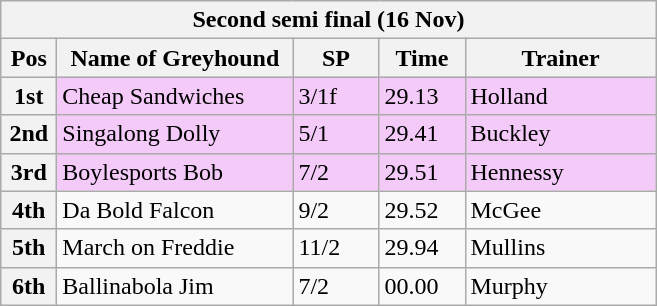<table class="wikitable">
<tr>
<th colspan="6">Second semi final (16 Nov)</th>
</tr>
<tr>
<th width=30>Pos</th>
<th width=150>Name of Greyhound</th>
<th width=50>SP</th>
<th width=50>Time</th>
<th width=120>Trainer</th>
</tr>
<tr style="background: #f4caf9;">
<th>1st</th>
<td>Cheap Sandwiches</td>
<td>3/1f</td>
<td>29.13</td>
<td>Holland</td>
</tr>
<tr style="background: #f4caf9;">
<th>2nd</th>
<td>Singalong Dolly</td>
<td>5/1</td>
<td>29.41</td>
<td>Buckley</td>
</tr>
<tr style="background: #f4caf9;">
<th>3rd</th>
<td>Boylesports Bob</td>
<td>7/2</td>
<td>29.51</td>
<td>Hennessy</td>
</tr>
<tr>
<th>4th</th>
<td>Da Bold Falcon</td>
<td>9/2</td>
<td>29.52</td>
<td>McGee</td>
</tr>
<tr>
<th>5th</th>
<td>March on Freddie</td>
<td>11/2</td>
<td>29.94</td>
<td>Mullins</td>
</tr>
<tr>
<th>6th</th>
<td>Ballinabola Jim</td>
<td>7/2</td>
<td>00.00</td>
<td>Murphy</td>
</tr>
</table>
